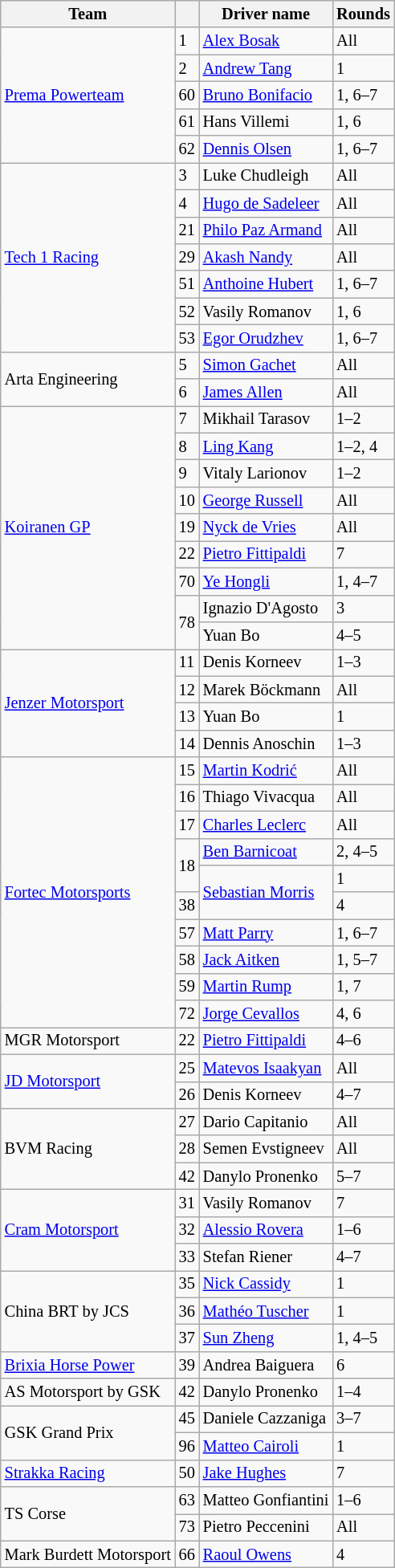<table class="wikitable" style="font-size: 85%;">
<tr>
<th>Team</th>
<th></th>
<th>Driver name</th>
<th>Rounds</th>
</tr>
<tr>
<td rowspan=5> <a href='#'>Prema Powerteam</a></td>
<td>1</td>
<td> <a href='#'>Alex Bosak</a></td>
<td>All</td>
</tr>
<tr>
<td>2</td>
<td> <a href='#'>Andrew Tang</a></td>
<td>1</td>
</tr>
<tr>
<td>60</td>
<td> <a href='#'>Bruno Bonifacio</a></td>
<td>1, 6–7</td>
</tr>
<tr>
<td>61</td>
<td> Hans Villemi</td>
<td>1, 6</td>
</tr>
<tr>
<td>62</td>
<td> <a href='#'>Dennis Olsen</a></td>
<td>1, 6–7</td>
</tr>
<tr>
<td rowspan=7> <a href='#'>Tech 1 Racing</a></td>
<td>3</td>
<td> Luke Chudleigh</td>
<td>All</td>
</tr>
<tr>
<td>4</td>
<td> <a href='#'>Hugo de Sadeleer</a></td>
<td>All</td>
</tr>
<tr>
<td>21</td>
<td> <a href='#'>Philo Paz Armand</a></td>
<td>All</td>
</tr>
<tr>
<td>29</td>
<td> <a href='#'>Akash Nandy</a></td>
<td>All</td>
</tr>
<tr>
<td>51</td>
<td> <a href='#'>Anthoine Hubert</a></td>
<td>1, 6–7</td>
</tr>
<tr>
<td>52</td>
<td> Vasily Romanov</td>
<td>1, 6</td>
</tr>
<tr>
<td>53</td>
<td> <a href='#'>Egor Orudzhev</a></td>
<td>1, 6–7</td>
</tr>
<tr>
<td rowspan=2> Arta Engineering</td>
<td>5</td>
<td> <a href='#'>Simon Gachet</a></td>
<td>All</td>
</tr>
<tr>
<td>6</td>
<td> <a href='#'>James Allen</a></td>
<td>All</td>
</tr>
<tr>
<td rowspan=9> <a href='#'>Koiranen GP</a></td>
<td>7</td>
<td> Mikhail Tarasov</td>
<td>1–2</td>
</tr>
<tr>
<td>8</td>
<td> <a href='#'>Ling Kang</a></td>
<td>1–2, 4</td>
</tr>
<tr>
<td>9</td>
<td> Vitaly Larionov</td>
<td>1–2</td>
</tr>
<tr>
<td>10</td>
<td> <a href='#'>George Russell</a></td>
<td>All</td>
</tr>
<tr>
<td>19</td>
<td> <a href='#'>Nyck de Vries</a></td>
<td>All</td>
</tr>
<tr>
<td>22</td>
<td> <a href='#'>Pietro Fittipaldi</a></td>
<td>7</td>
</tr>
<tr>
<td>70</td>
<td> <a href='#'>Ye Hongli</a></td>
<td>1, 4–7</td>
</tr>
<tr>
<td rowspan=2>78</td>
<td> Ignazio D'Agosto</td>
<td>3</td>
</tr>
<tr>
<td> Yuan Bo</td>
<td>4–5</td>
</tr>
<tr>
<td rowspan=4> <a href='#'>Jenzer Motorsport</a></td>
<td>11</td>
<td> Denis Korneev</td>
<td>1–3</td>
</tr>
<tr>
<td>12</td>
<td> Marek Böckmann</td>
<td>All</td>
</tr>
<tr>
<td>13</td>
<td> Yuan Bo</td>
<td>1</td>
</tr>
<tr>
<td>14</td>
<td> Dennis Anoschin</td>
<td>1–3</td>
</tr>
<tr>
<td rowspan=10> <a href='#'>Fortec Motorsports</a></td>
<td>15</td>
<td> <a href='#'>Martin Kodrić</a></td>
<td>All</td>
</tr>
<tr>
<td>16</td>
<td> Thiago Vivacqua</td>
<td>All</td>
</tr>
<tr>
<td>17</td>
<td> <a href='#'>Charles Leclerc</a></td>
<td>All</td>
</tr>
<tr>
<td rowspan=2>18</td>
<td> <a href='#'>Ben Barnicoat</a></td>
<td>2, 4–5</td>
</tr>
<tr>
<td rowspan=2> <a href='#'>Sebastian Morris</a></td>
<td>1</td>
</tr>
<tr>
<td>38</td>
<td>4</td>
</tr>
<tr>
<td>57</td>
<td> <a href='#'>Matt Parry</a></td>
<td>1, 6–7</td>
</tr>
<tr>
<td>58</td>
<td> <a href='#'>Jack Aitken</a></td>
<td>1, 5–7</td>
</tr>
<tr>
<td>59</td>
<td> <a href='#'>Martin Rump</a></td>
<td>1, 7</td>
</tr>
<tr>
<td>72</td>
<td> <a href='#'>Jorge Cevallos</a></td>
<td>4, 6</td>
</tr>
<tr>
<td> MGR Motorsport</td>
<td>22</td>
<td> <a href='#'>Pietro Fittipaldi</a></td>
<td>4–6</td>
</tr>
<tr>
<td rowspan=2> <a href='#'>JD Motorsport</a></td>
<td>25</td>
<td> <a href='#'>Matevos Isaakyan</a></td>
<td>All</td>
</tr>
<tr>
<td>26</td>
<td> Denis Korneev</td>
<td>4–7</td>
</tr>
<tr>
<td rowspan=3> BVM Racing</td>
<td>27</td>
<td> Dario Capitanio</td>
<td>All</td>
</tr>
<tr>
<td>28</td>
<td> Semen Evstigneev</td>
<td>All</td>
</tr>
<tr>
<td>42</td>
<td> Danylo Pronenko</td>
<td>5–7</td>
</tr>
<tr>
<td rowspan=3> <a href='#'>Cram Motorsport</a></td>
<td>31</td>
<td> Vasily Romanov</td>
<td>7</td>
</tr>
<tr>
<td>32</td>
<td> <a href='#'>Alessio Rovera</a></td>
<td>1–6</td>
</tr>
<tr>
<td>33</td>
<td> Stefan Riener</td>
<td>4–7</td>
</tr>
<tr>
<td rowspan=3> China BRT by JCS</td>
<td>35</td>
<td> <a href='#'>Nick Cassidy</a></td>
<td>1</td>
</tr>
<tr>
<td>36</td>
<td> <a href='#'>Mathéo Tuscher</a></td>
<td>1</td>
</tr>
<tr>
<td>37</td>
<td> <a href='#'>Sun Zheng</a></td>
<td>1, 4–5</td>
</tr>
<tr>
<td> <a href='#'>Brixia Horse Power</a></td>
<td>39</td>
<td> Andrea Baiguera</td>
<td>6</td>
</tr>
<tr>
<td> AS Motorsport by GSK</td>
<td>42</td>
<td> Danylo Pronenko</td>
<td>1–4</td>
</tr>
<tr>
<td rowspan=2> GSK Grand Prix</td>
<td>45</td>
<td> Daniele Cazzaniga</td>
<td>3–7</td>
</tr>
<tr>
<td>96</td>
<td> <a href='#'>Matteo Cairoli</a></td>
<td>1</td>
</tr>
<tr>
<td> <a href='#'>Strakka Racing</a></td>
<td>50</td>
<td> <a href='#'>Jake Hughes</a></td>
<td>7</td>
</tr>
<tr>
<td rowspan=2> TS Corse</td>
<td>63</td>
<td> Matteo Gonfiantini</td>
<td>1–6</td>
</tr>
<tr>
<td>73</td>
<td> Pietro Peccenini</td>
<td>All</td>
</tr>
<tr>
<td> Mark Burdett Motorsport</td>
<td>66</td>
<td> <a href='#'>Raoul Owens</a></td>
<td>4</td>
</tr>
</table>
